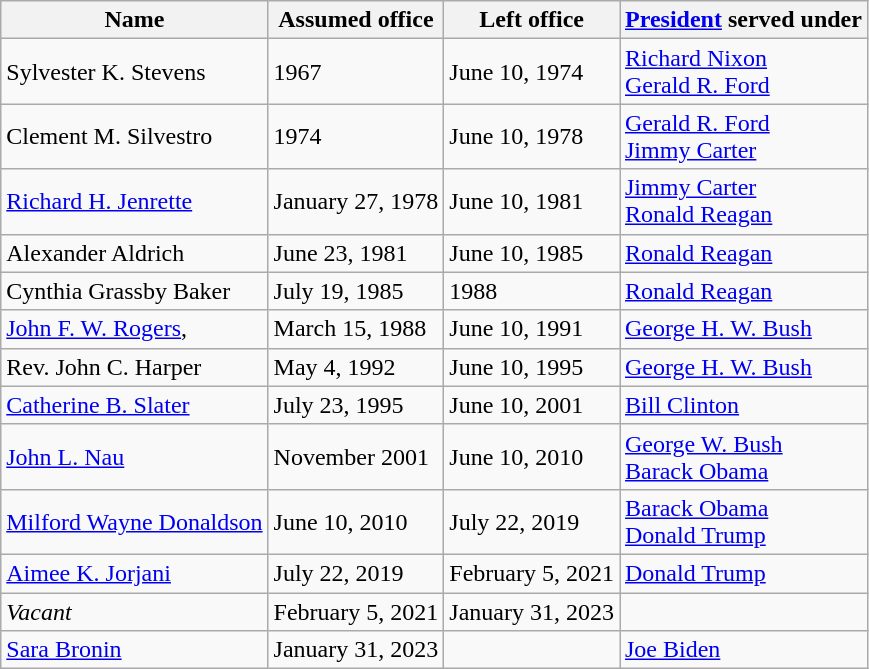<table class="wikitable sortable">
<tr>
<th>Name</th>
<th>Assumed office</th>
<th>Left office</th>
<th><a href='#'>President</a> served under</th>
</tr>
<tr>
<td>Sylvester K. Stevens<br></td>
<td>1967</td>
<td>June 10, 1974</td>
<td><a href='#'>Richard Nixon</a><br><a href='#'>Gerald R. Ford</a></td>
</tr>
<tr>
<td>Clement M. Silvestro</td>
<td>1974</td>
<td>June 10, 1978</td>
<td><a href='#'>Gerald R. Ford</a><br><a href='#'>Jimmy Carter</a></td>
</tr>
<tr>
<td><a href='#'>Richard H. Jenrette</a></td>
<td>January 27, 1978</td>
<td>June 10, 1981</td>
<td><a href='#'>Jimmy Carter</a><br><a href='#'>Ronald Reagan</a></td>
</tr>
<tr>
<td>Alexander Aldrich</td>
<td>June 23, 1981</td>
<td>June 10, 1985</td>
<td><a href='#'>Ronald Reagan</a></td>
</tr>
<tr>
<td>Cynthia Grassby Baker</td>
<td>July 19, 1985</td>
<td>1988</td>
<td><a href='#'>Ronald Reagan</a></td>
</tr>
<tr>
<td><a href='#'>John F. W. Rogers</a>,</td>
<td>March 15, 1988</td>
<td>June 10, 1991</td>
<td><a href='#'>George H. W. Bush</a></td>
</tr>
<tr>
<td>Rev. John C. Harper</td>
<td>May 4, 1992</td>
<td>June 10, 1995</td>
<td><a href='#'>George H. W. Bush</a></td>
</tr>
<tr>
<td><a href='#'>Catherine B. Slater</a><br></td>
<td>July 23, 1995</td>
<td>June 10, 2001</td>
<td><a href='#'>Bill Clinton</a></td>
</tr>
<tr>
<td><a href='#'>John L. Nau</a><br></td>
<td>November 2001</td>
<td>June 10, 2010</td>
<td><a href='#'>George W. Bush</a><br><a href='#'>Barack Obama</a></td>
</tr>
<tr>
<td><a href='#'>Milford Wayne Donaldson</a><br></td>
<td>June 10, 2010</td>
<td>July 22, 2019</td>
<td><a href='#'>Barack Obama</a><br><a href='#'>Donald Trump</a></td>
</tr>
<tr>
<td><a href='#'>Aimee K. Jorjani</a></td>
<td>July 22, 2019</td>
<td>February 5, 2021</td>
<td><a href='#'>Donald Trump</a></td>
</tr>
<tr>
<td><em>Vacant</em></td>
<td>February 5, 2021</td>
<td>January 31, 2023</td>
<td></td>
</tr>
<tr>
<td><a href='#'>Sara Bronin</a></td>
<td>January 31, 2023</td>
<td></td>
<td><a href='#'>Joe Biden</a></td>
</tr>
</table>
